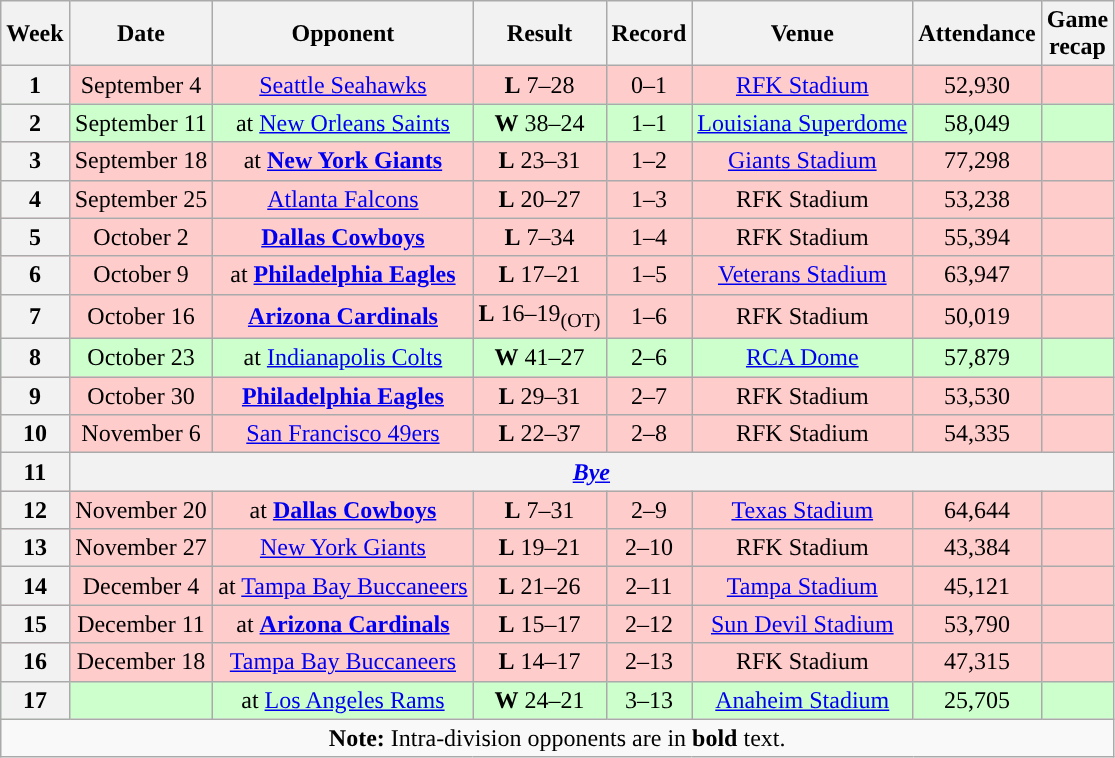<table class="wikitable" style="text-align:center">
<tr>
<th>Week</th>
<th>Date</th>
<th>Opponent</th>
<th>Result</th>
<th>Record</th>
<th>Venue</th>
<th>Attendance</th>
<th>Game<br>recap</th>
</tr>
<tr style="background:#fcc">
<th>1</th>
<td>September 4</td>
<td><a href='#'>Seattle Seahawks</a></td>
<td><strong>L</strong> 7–28</td>
<td>0–1</td>
<td><a href='#'>RFK Stadium</a></td>
<td>52,930</td>
<td></td>
</tr>
<tr style="background:#cfc">
<th>2</th>
<td>September 11</td>
<td>at <a href='#'>New Orleans Saints</a></td>
<td><strong>W</strong> 38–24</td>
<td>1–1</td>
<td><a href='#'>Louisiana Superdome</a></td>
<td>58,049</td>
<td></td>
</tr>
<tr style="background:#fcc">
<th>3</th>
<td>September 18</td>
<td>at <strong><a href='#'>New York Giants</a></strong></td>
<td><strong>L</strong> 23–31</td>
<td>1–2</td>
<td><a href='#'>Giants Stadium</a></td>
<td>77,298</td>
<td></td>
</tr>
<tr style="background:#fcc">
<th>4</th>
<td>September 25</td>
<td><a href='#'>Atlanta Falcons</a></td>
<td><strong>L</strong> 20–27</td>
<td>1–3</td>
<td>RFK Stadium</td>
<td>53,238</td>
<td></td>
</tr>
<tr style="background:#fcc">
<th>5</th>
<td>October 2</td>
<td><strong><a href='#'>Dallas Cowboys</a></strong></td>
<td><strong>L</strong> 7–34</td>
<td>1–4</td>
<td>RFK Stadium</td>
<td>55,394</td>
<td></td>
</tr>
<tr style="background:#fcc">
<th>6</th>
<td>October 9</td>
<td>at <strong><a href='#'>Philadelphia Eagles</a></strong></td>
<td><strong>L</strong> 17–21</td>
<td>1–5</td>
<td><a href='#'>Veterans Stadium</a></td>
<td>63,947</td>
<td></td>
</tr>
<tr style="background:#fcc">
<th>7</th>
<td>October 16</td>
<td><strong><a href='#'>Arizona Cardinals</a></strong></td>
<td><strong>L</strong> 16–19<sub>(OT)</sub></td>
<td>1–6</td>
<td>RFK Stadium</td>
<td>50,019</td>
<td></td>
</tr>
<tr style="background:#cfc">
<th>8</th>
<td>October 23</td>
<td>at <a href='#'>Indianapolis Colts</a></td>
<td><strong>W</strong> 41–27</td>
<td>2–6</td>
<td><a href='#'>RCA Dome</a></td>
<td>57,879</td>
<td></td>
</tr>
<tr style="background:#fcc">
<th>9</th>
<td>October 30</td>
<td><strong><a href='#'>Philadelphia Eagles</a></strong></td>
<td><strong>L</strong> 29–31</td>
<td>2–7</td>
<td>RFK Stadium</td>
<td>53,530</td>
<td></td>
</tr>
<tr style="background:#fcc">
<th>10</th>
<td>November 6</td>
<td><a href='#'>San Francisco 49ers</a></td>
<td><strong>L</strong> 22–37</td>
<td>2–8</td>
<td>RFK Stadium</td>
<td>54,335</td>
<td></td>
</tr>
<tr>
<th>11</th>
<th colspan=7 align="center"><em><a href='#'>Bye</a></em></th>
</tr>
<tr style="background:#fcc">
<th>12</th>
<td>November 20</td>
<td>at <strong><a href='#'>Dallas Cowboys</a></strong></td>
<td><strong>L</strong> 7–31</td>
<td>2–9</td>
<td><a href='#'>Texas Stadium</a></td>
<td>64,644</td>
<td></td>
</tr>
<tr style="background:#fcc">
<th>13</th>
<td>November 27</td>
<td><a href='#'>New York Giants</a></td>
<td><strong>L</strong> 19–21</td>
<td>2–10</td>
<td>RFK Stadium</td>
<td>43,384</td>
<td></td>
</tr>
<tr style="background:#fcc">
<th>14</th>
<td>December 4</td>
<td>at <a href='#'>Tampa Bay Buccaneers</a></td>
<td><strong>L</strong> 21–26</td>
<td>2–11</td>
<td><a href='#'>Tampa Stadium</a></td>
<td>45,121</td>
<td></td>
</tr>
<tr style="background:#fcc">
<th>15</th>
<td>December 11</td>
<td>at <strong><a href='#'>Arizona Cardinals</a></strong></td>
<td><strong>L</strong> 15–17</td>
<td>2–12</td>
<td><a href='#'>Sun Devil Stadium</a></td>
<td>53,790</td>
<td></td>
</tr>
<tr style="background:#fcc">
<th>16</th>
<td>December 18</td>
<td><a href='#'>Tampa Bay Buccaneers</a></td>
<td><strong>L</strong> 14–17</td>
<td>2–13</td>
<td>RFK Stadium</td>
<td>47,315</td>
<td></td>
</tr>
<tr style="background:#cfc">
<th>17</th>
<td></td>
<td>at <a href='#'>Los Angeles Rams</a></td>
<td><strong>W</strong> 24–21</td>
<td>3–13</td>
<td><a href='#'>Anaheim Stadium</a></td>
<td>25,705</td>
<td></td>
</tr>
<tr>
<td colspan="8"><strong>Note:</strong> Intra-division opponents are in <strong>bold</strong> text.</td>
</tr>
</table>
